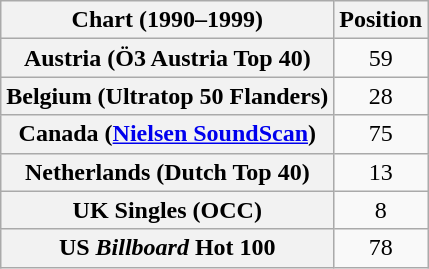<table class="wikitable sortable plainrowheaders">
<tr>
<th scope="col">Chart (1990–1999)</th>
<th scope="col">Position</th>
</tr>
<tr>
<th scope="row">Austria (Ö3 Austria Top 40)</th>
<td align="center">59</td>
</tr>
<tr>
<th scope="row">Belgium (Ultratop 50 Flanders)</th>
<td align="center">28</td>
</tr>
<tr>
<th scope="row">Canada (<a href='#'>Nielsen SoundScan</a>)</th>
<td align="center">75</td>
</tr>
<tr>
<th scope="row">Netherlands (Dutch Top 40)</th>
<td style="text-align:center;">13</td>
</tr>
<tr>
<th scope="row">UK Singles (OCC)</th>
<td style="text-align:center;">8</td>
</tr>
<tr>
<th scope="row">US <em>Billboard</em> Hot 100</th>
<td style="text-align:center;">78</td>
</tr>
</table>
